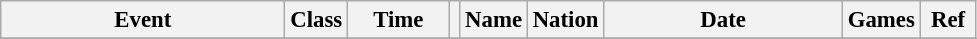<table class="wikitable sortable" style="font-size: 95%;">
<tr>
<th style="width:12em">Event</th>
<th>Class</th>
<th style="width:4em" class="unsortable">Time</th>
<th></th>
<th>Name</th>
<th>Nation</th>
<th style="width:10em">Date</th>
<th>Games</th>
<th style="width:2em" class="unsortable">Ref</th>
</tr>
<tr>
</tr>
</table>
